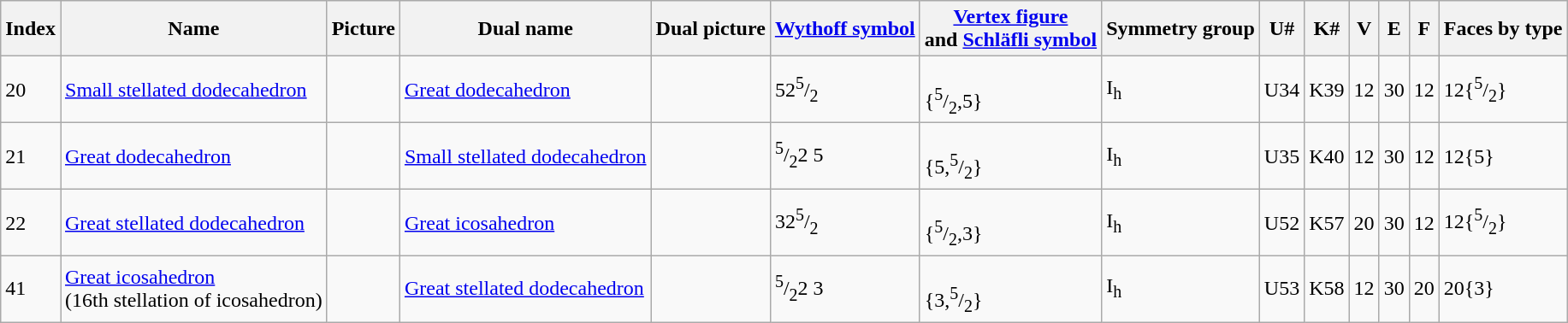<table class="wikitable">
<tr>
<th>Index</th>
<th>Name</th>
<th>Picture</th>
<th>Dual name</th>
<th>Dual picture</th>
<th><a href='#'>Wythoff symbol</a></th>
<th><a href='#'>Vertex figure</a><br>and <a href='#'>Schläfli symbol</a></th>
<th>Symmetry group</th>
<th>U#</th>
<th>K#</th>
<th>V</th>
<th>E</th>
<th>F</th>
<th>Faces by type</th>
</tr>
<tr>
<td>20</td>
<td><a href='#'>Small stellated dodecahedron</a></td>
<td></td>
<td><a href='#'>Great dodecahedron</a></td>
<td></td>
<td>52<sup>5</sup>/<sub>2</sub></td>
<td><br>{<sup>5</sup>/<sub>2</sub>,5}</td>
<td>I<sub>h</sub></td>
<td>U34</td>
<td>K39</td>
<td>12</td>
<td>30</td>
<td>12</td>
<td>12{<sup>5</sup>/<sub>2</sub>}</td>
</tr>
<tr>
<td>21</td>
<td><a href='#'>Great dodecahedron</a></td>
<td></td>
<td><a href='#'>Small stellated dodecahedron</a></td>
<td></td>
<td><sup>5</sup>/<sub>2</sub>2 5</td>
<td><br>{5,<sup>5</sup>/<sub>2</sub>}</td>
<td>I<sub>h</sub></td>
<td>U35</td>
<td>K40</td>
<td>12</td>
<td>30</td>
<td>12</td>
<td>12{5}</td>
</tr>
<tr>
<td>22</td>
<td><a href='#'>Great stellated dodecahedron</a></td>
<td></td>
<td><a href='#'>Great icosahedron</a></td>
<td></td>
<td>32<sup>5</sup>/<sub>2</sub></td>
<td><br>{<sup>5</sup>/<sub>2</sub>,3}</td>
<td>I<sub>h</sub></td>
<td>U52</td>
<td>K57</td>
<td>20</td>
<td>30</td>
<td>12</td>
<td>12{<sup>5</sup>/<sub>2</sub>}</td>
</tr>
<tr>
<td>41</td>
<td><a href='#'>Great icosahedron</a><br>(16th stellation of icosahedron)</td>
<td></td>
<td><a href='#'>Great stellated dodecahedron</a></td>
<td></td>
<td><sup>5</sup>/<sub>2</sub>2 3</td>
<td><br>{3,<sup>5</sup>/<sub>2</sub>}</td>
<td>I<sub>h</sub></td>
<td>U53</td>
<td>K58</td>
<td>12</td>
<td>30</td>
<td>20</td>
<td>20{3}</td>
</tr>
</table>
